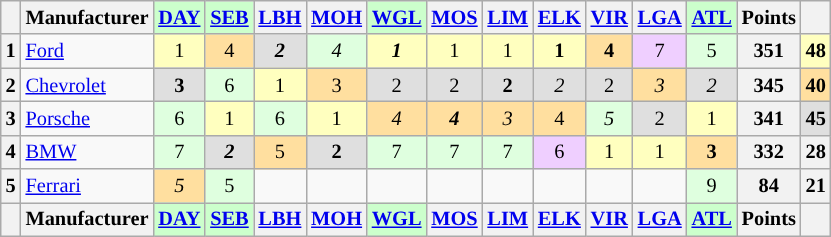<table class="wikitable" style="font-size:85%; text-align:center">
<tr style="background:#f9f9f9; vertical-align:top;">
<th valign=middle></th>
<th valign=middle>Manufacturer</th>
<td style="background:#ccffcc;"><strong><a href='#'>DAY</a></strong></td>
<td style="background:#ccffcc;"><strong><a href='#'>SEB</a></strong></td>
<th><a href='#'>LBH</a></th>
<th><a href='#'>MOH</a></th>
<td style="background:#ccffcc;"><strong><a href='#'>WGL</a></strong></td>
<th><a href='#'>MOS</a></th>
<th><a href='#'>LIM</a></th>
<th><a href='#'>ELK</a></th>
<th><a href='#'>VIR</a></th>
<th><a href='#'>LGA</a></th>
<td style="background:#ccffcc;"><strong><a href='#'>ATL</a></strong></td>
<th valign=middle>Points</th>
<th valign=middle></th>
</tr>
<tr>
<th>1</th>
<td align=left><a href='#'>Ford</a></td>
<td style="background:#ffffbf;">1</td>
<td style="background:#ffdf9f;">4</td>
<td style="background:#dfdfdf;"><strong><em>2</em></strong></td>
<td style="background:#dfffdf;"><em>4</em></td>
<td style="background:#ffffbf;"><strong><em>1</em></strong></td>
<td style="background:#ffffbf;">1</td>
<td style="background:#ffffbf;">1</td>
<td style="background:#ffffbf;"><strong>1</strong></td>
<td style="background:#ffdf9f;"><strong>4</strong></td>
<td style="background:#efcfff;">7</td>
<td style="background:#dfffdf;">5</td>
<th>351</th>
<th style="background:#ffffbf;">48</th>
</tr>
<tr>
<th>2</th>
<td align=left><a href='#'>Chevrolet</a></td>
<td style="background:#dfdfdf;"><strong>3</strong></td>
<td style="background:#dfffdf;">6</td>
<td style="background:#ffffbf;">1</td>
<td style="background:#ffdf9f;">3</td>
<td style="background:#dfdfdf;">2</td>
<td style="background:#dfdfdf;">2</td>
<td style="background:#dfdfdf;"><strong>2</strong></td>
<td style="background:#dfdfdf;"><em>2</em></td>
<td style="background:#dfdfdf;">2</td>
<td style="background:#ffdf9f;"><em>3</em></td>
<td style="background:#dfdfdf;"><em>2</em></td>
<th>345</th>
<th style="background:#ffdf9f;">40</th>
</tr>
<tr>
<th>3</th>
<td align=left><a href='#'>Porsche</a></td>
<td style="background:#dfffdf;">6</td>
<td style="background:#ffffbf;">1</td>
<td style="background:#dfffdf;">6</td>
<td style="background:#ffffbf;">1</td>
<td style="background:#ffdf9f;"><em>4</em></td>
<td style="background:#ffdf9f;"><strong><em>4</em></strong></td>
<td style="background:#ffdf9f;"><em>3</em></td>
<td style="background:#ffdf9f;">4</td>
<td style="background:#dfffdf;"><em>5</em></td>
<td style="background:#dfdfdf;">2</td>
<td style="background:#ffffbf;">1</td>
<th>341</th>
<th style="background:#dfdfdf;">45</th>
</tr>
<tr>
<th>4</th>
<td align=left><a href='#'>BMW</a></td>
<td style="background:#dfffdf;">7</td>
<td style="background:#dfdfdf;"><strong><em>2</em></strong></td>
<td style="background:#ffdf9f;">5</td>
<td style="background:#dfdfdf;"><strong>2</strong></td>
<td style="background:#dfffdf;">7</td>
<td style="background:#dfffdf;'">7</td>
<td style="background:#dfffdf;">7</td>
<td style="background:#efcfff;">6</td>
<td style="background:#ffffbf;">1</td>
<td style="background:#ffffbf;">1</td>
<td style="background:#ffdf9f;"><strong>3</strong></td>
<th>332</th>
<th>28</th>
</tr>
<tr>
<th>5</th>
<td align=left><a href='#'>Ferrari</a></td>
<td style="background:#ffdf9f;"><em>5</em></td>
<td style="background:#dfffdf;">5</td>
<td></td>
<td></td>
<td></td>
<td></td>
<td></td>
<td></td>
<td></td>
<td></td>
<td style="background:#dfffdf;">9</td>
<th>84</th>
<th>21</th>
</tr>
<tr valign="top">
<th valign=middle></th>
<th valign=middle>Manufacturer</th>
<td style="background:#ccffcc;"><strong><a href='#'>DAY</a></strong></td>
<td style="background:#ccffcc;"><strong><a href='#'>SEB</a></strong></td>
<th><a href='#'>LBH</a></th>
<th><a href='#'>MOH</a></th>
<td style="background:#ccffcc;"><strong><a href='#'>WGL</a></strong></td>
<th><a href='#'>MOS</a></th>
<th><a href='#'>LIM</a></th>
<th><a href='#'>ELK</a></th>
<th><a href='#'>VIR</a></th>
<th><a href='#'>LGA</a></th>
<td style="background:#ccffcc;"><strong><a href='#'>ATL</a></strong></td>
<th valign=middle>Points</th>
<th valign=middle></th>
</tr>
</table>
